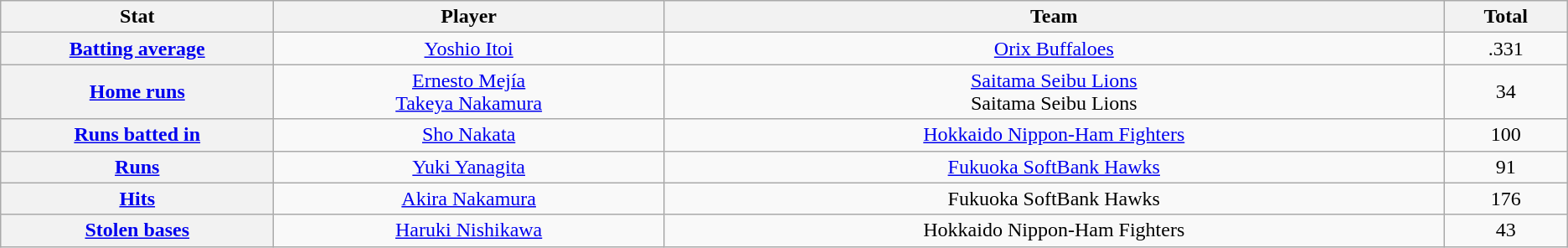<table class="wikitable" style="text-align:center;">
<tr>
<th scope="col" width="7%">Stat</th>
<th scope="col" width="10%">Player</th>
<th scope="col" width="20%">Team</th>
<th scope="col" width="3%">Total</th>
</tr>
<tr>
<th scope="row" style="text-align:center;"><a href='#'>Batting average</a></th>
<td><a href='#'>Yoshio Itoi</a></td>
<td><a href='#'>Orix Buffaloes</a></td>
<td>.331</td>
</tr>
<tr>
<th scope="row" style="text-align:center;"><a href='#'>Home runs</a></th>
<td><a href='#'>Ernesto Mejía</a><br><a href='#'>Takeya Nakamura</a></td>
<td><a href='#'>Saitama Seibu Lions</a><br>Saitama Seibu Lions</td>
<td>34</td>
</tr>
<tr>
<th scope="row" style="text-align:center;"><a href='#'>Runs batted in</a></th>
<td><a href='#'>Sho Nakata</a></td>
<td><a href='#'>Hokkaido Nippon-Ham Fighters</a></td>
<td>100</td>
</tr>
<tr>
<th scope="row" style="text-align:center;"><a href='#'>Runs</a></th>
<td><a href='#'>Yuki Yanagita</a></td>
<td><a href='#'>Fukuoka SoftBank Hawks</a></td>
<td>91</td>
</tr>
<tr>
<th scope="row" style="text-align:center;"><a href='#'>Hits</a></th>
<td><a href='#'>Akira Nakamura</a></td>
<td>Fukuoka SoftBank Hawks</td>
<td>176</td>
</tr>
<tr>
<th scope="row" style="text-align:center;"><a href='#'>Stolen bases</a></th>
<td><a href='#'>Haruki Nishikawa</a></td>
<td>Hokkaido Nippon-Ham Fighters</td>
<td>43</td>
</tr>
</table>
